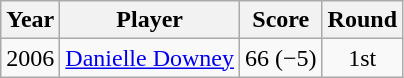<table class="wikitable">
<tr>
<th>Year</th>
<th>Player</th>
<th>Score</th>
<th>Round</th>
</tr>
<tr>
<td>2006</td>
<td><a href='#'>Danielle Downey</a></td>
<td>66 (−5)</td>
<td align=center>1st</td>
</tr>
</table>
